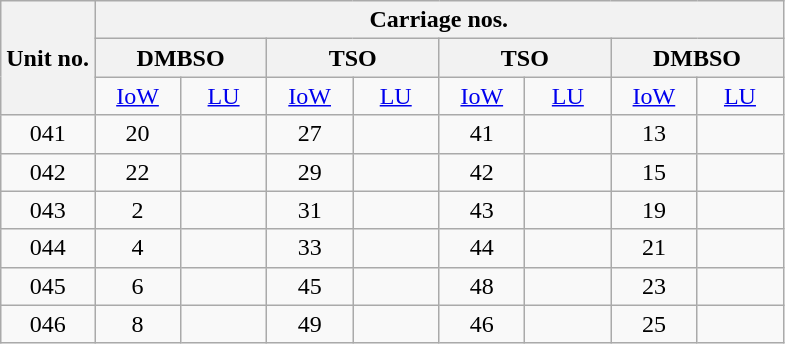<table class="wikitable">
<tr>
<th rowspan=3>Unit no.</th>
<th colspan=8>Carriage nos.</th>
</tr>
<tr align=center>
<th colspan=2>DMBSO</th>
<th colspan=2>TSO</th>
<th colspan=2>TSO</th>
<th colspan=2>DMBSO</th>
</tr>
<tr align=center>
<td width=50><a href='#'>IoW</a></td>
<td width=50><a href='#'>LU</a></td>
<td width=50><a href='#'>IoW</a></td>
<td width=50><a href='#'>LU</a></td>
<td width=50><a href='#'>IoW</a></td>
<td width=50><a href='#'>LU</a></td>
<td width=50><a href='#'>IoW</a></td>
<td width=50><a href='#'>LU</a></td>
</tr>
<tr align=center>
<td>041</td>
<td>20</td>
<td></td>
<td>27</td>
<td></td>
<td>41</td>
<td></td>
<td>13</td>
<td></td>
</tr>
<tr align=center>
<td>042</td>
<td>22</td>
<td></td>
<td>29</td>
<td></td>
<td>42</td>
<td></td>
<td>15</td>
<td></td>
</tr>
<tr align=center>
<td>043</td>
<td>2</td>
<td></td>
<td>31</td>
<td></td>
<td>43</td>
<td></td>
<td>19</td>
<td></td>
</tr>
<tr align=center>
<td>044</td>
<td>4</td>
<td></td>
<td>33</td>
<td></td>
<td>44</td>
<td></td>
<td>21</td>
<td></td>
</tr>
<tr align=center>
<td>045</td>
<td>6</td>
<td></td>
<td>45</td>
<td></td>
<td>48</td>
<td></td>
<td>23</td>
<td></td>
</tr>
<tr align=center>
<td>046</td>
<td>8</td>
<td></td>
<td>49</td>
<td></td>
<td>46</td>
<td></td>
<td>25</td>
<td></td>
</tr>
</table>
